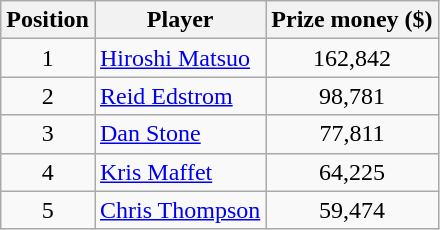<table class="wikitable">
<tr>
<th>Position</th>
<th>Player</th>
<th>Prize money ($)</th>
</tr>
<tr>
<td align=center>1</td>
<td> <a href='#'>Hiroshi Matsuo</a></td>
<td align=center>162,842</td>
</tr>
<tr>
<td align=center>2</td>
<td> <a href='#'>Reid Edstrom</a></td>
<td align=center>98,781</td>
</tr>
<tr>
<td align=center>3</td>
<td> <a href='#'>Dan Stone</a></td>
<td align=center>77,811</td>
</tr>
<tr>
<td align=center>4</td>
<td> <a href='#'>Kris Maffet</a></td>
<td align=center>64,225</td>
</tr>
<tr>
<td align=center>5</td>
<td> <a href='#'>Chris Thompson</a></td>
<td align=center>59,474</td>
</tr>
</table>
